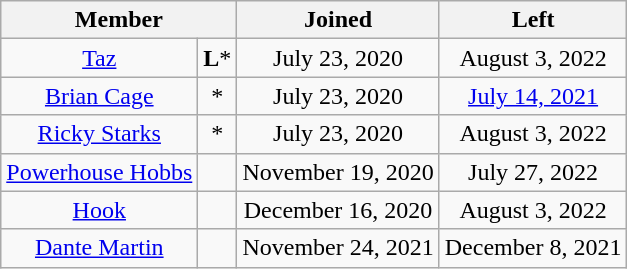<table class="wikitable sortable" style="text-align:center">
<tr>
<th colspan="2">Member</th>
<th>Joined</th>
<th>Left</th>
</tr>
<tr>
<td><a href='#'>Taz</a></td>
<td><strong>L</strong>*</td>
<td>July 23, 2020</td>
<td>August 3, 2022</td>
</tr>
<tr>
<td><a href='#'>Brian Cage</a></td>
<td>*</td>
<td>July 23, 2020</td>
<td><a href='#'>July 14, 2021</a></td>
</tr>
<tr>
<td><a href='#'>Ricky Starks</a></td>
<td>*</td>
<td>July 23, 2020</td>
<td>August 3, 2022</td>
</tr>
<tr>
<td><a href='#'>Powerhouse Hobbs</a></td>
<td></td>
<td>November 19, 2020</td>
<td>July 27, 2022</td>
</tr>
<tr>
<td><a href='#'>Hook</a></td>
<td></td>
<td>December 16, 2020</td>
<td>August 3, 2022</td>
</tr>
<tr>
<td><a href='#'>Dante Martin</a></td>
<td></td>
<td>November 24, 2021</td>
<td>December 8, 2021</td>
</tr>
</table>
